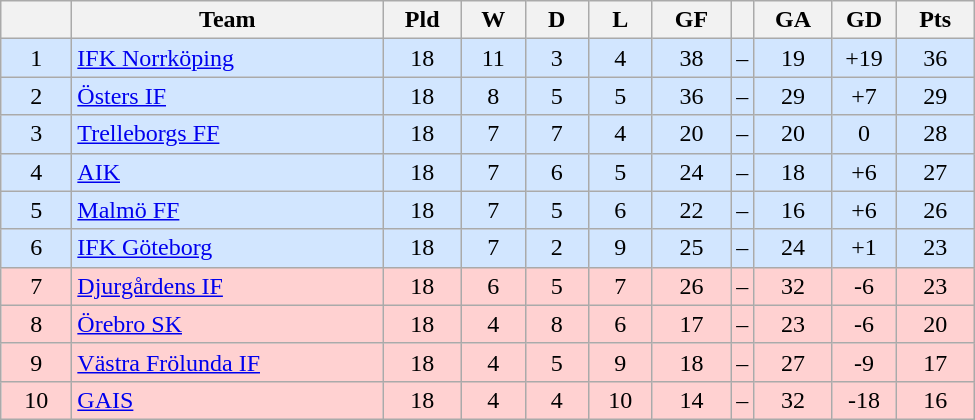<table class="wikitable" style="text-align: center">
<tr>
<th style="width: 40px;"></th>
<th style="width: 200px;">Team</th>
<th style="width: 45px;">Pld</th>
<th style="width: 35px;">W</th>
<th style="width: 35px;">D</th>
<th style="width: 35px;">L</th>
<th style="width: 45px;">GF</th>
<th></th>
<th style="width: 45px;">GA</th>
<th style="width: 35px;">GD</th>
<th style="width: 45px;">Pts</th>
</tr>
<tr style="background: #d2e6ff">
<td>1</td>
<td style="text-align: left;"><a href='#'>IFK Norrköping</a></td>
<td>18</td>
<td>11</td>
<td>3</td>
<td>4</td>
<td>38</td>
<td>–</td>
<td>19</td>
<td>+19</td>
<td>36</td>
</tr>
<tr style="background: #d2e6ff">
<td>2</td>
<td style="text-align: left;"><a href='#'>Östers IF</a></td>
<td>18</td>
<td>8</td>
<td>5</td>
<td>5</td>
<td>36</td>
<td>–</td>
<td>29</td>
<td>+7</td>
<td>29</td>
</tr>
<tr style="background: #d2e6ff">
<td>3</td>
<td style="text-align: left;"><a href='#'>Trelleborgs FF</a></td>
<td>18</td>
<td>7</td>
<td>7</td>
<td>4</td>
<td>20</td>
<td>–</td>
<td>20</td>
<td>0</td>
<td>28</td>
</tr>
<tr style="background: #d2e6ff">
<td>4</td>
<td style="text-align: left;"><a href='#'>AIK</a></td>
<td>18</td>
<td>7</td>
<td>6</td>
<td>5</td>
<td>24</td>
<td>–</td>
<td>18</td>
<td>+6</td>
<td>27</td>
</tr>
<tr style="background: #d2e6ff">
<td>5</td>
<td style="text-align: left;"><a href='#'>Malmö FF</a></td>
<td>18</td>
<td>7</td>
<td>5</td>
<td>6</td>
<td>22</td>
<td>–</td>
<td>16</td>
<td>+6</td>
<td>26</td>
</tr>
<tr style="background: #d2e6ff">
<td>6</td>
<td style="text-align: left;"><a href='#'>IFK Göteborg</a></td>
<td>18</td>
<td>7</td>
<td>2</td>
<td>9</td>
<td>25</td>
<td>–</td>
<td>24</td>
<td>+1</td>
<td>23</td>
</tr>
<tr style="background: #ffd1d1">
<td>7</td>
<td style="text-align: left;"><a href='#'>Djurgårdens IF</a></td>
<td>18</td>
<td>6</td>
<td>5</td>
<td>7</td>
<td>26</td>
<td>–</td>
<td>32</td>
<td>-6</td>
<td>23</td>
</tr>
<tr style="background: #ffd1d1">
<td>8</td>
<td style="text-align: left;"><a href='#'>Örebro SK</a></td>
<td>18</td>
<td>4</td>
<td>8</td>
<td>6</td>
<td>17</td>
<td>–</td>
<td>23</td>
<td>-6</td>
<td>20</td>
</tr>
<tr style="background: #ffd1d1">
<td>9</td>
<td style="text-align: left;"><a href='#'>Västra Frölunda IF</a></td>
<td>18</td>
<td>4</td>
<td>5</td>
<td>9</td>
<td>18</td>
<td>–</td>
<td>27</td>
<td>-9</td>
<td>17</td>
</tr>
<tr style="background: #ffd1d1">
<td>10</td>
<td style="text-align: left;"><a href='#'>GAIS</a></td>
<td>18</td>
<td>4</td>
<td>4</td>
<td>10</td>
<td>14</td>
<td>–</td>
<td>32</td>
<td>-18</td>
<td>16</td>
</tr>
</table>
